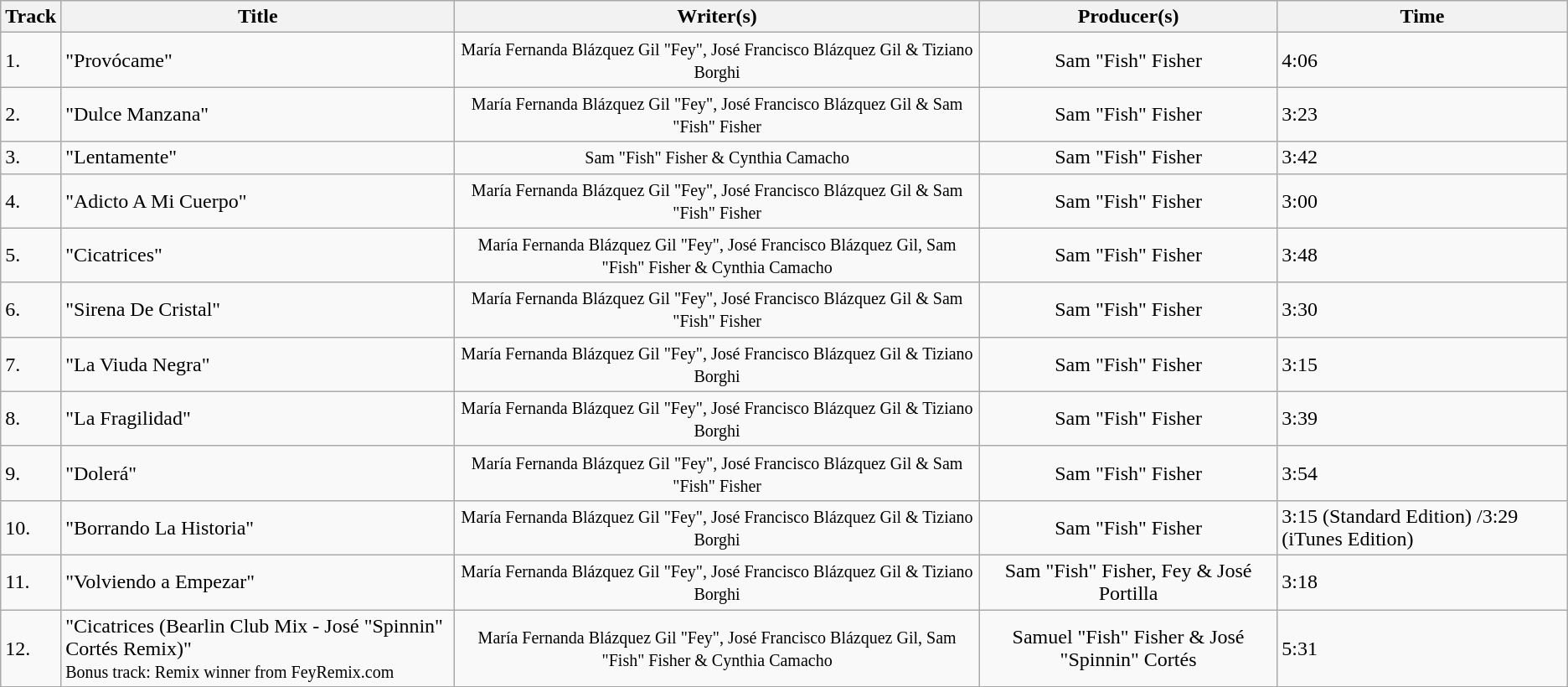<table class="wikitable">
<tr>
<th style="text-align:center;">Track</th>
<th style="text-align:center;">Title</th>
<th style="text-align:center;">Writer(s)</th>
<th style="text-align:center;">Producer(s)</th>
<th style="text-align:center;">Time</th>
</tr>
<tr>
<td>1.</td>
<td>"Provócame"</td>
<td style="text-align:center;"><small>María Fernanda Blázquez Gil "Fey", José Francisco Blázquez Gil & Tiziano Borghi</small></td>
<td style="text-align:center;">Sam "Fish" Fisher</td>
<td>4:06</td>
</tr>
<tr>
<td>2.</td>
<td>"Dulce Manzana"</td>
<td style="text-align:center;"><small>María Fernanda Blázquez Gil "Fey", José Francisco Blázquez Gil & Sam "Fish" Fisher</small></td>
<td style="text-align:center;">Sam "Fish" Fisher</td>
<td>3:23</td>
</tr>
<tr>
<td>3.</td>
<td>"Lentamente"</td>
<td style="text-align:center;"><small> Sam "Fish" Fisher & Cynthia Camacho</small></td>
<td style="text-align:center;">Sam "Fish" Fisher</td>
<td>3:42</td>
</tr>
<tr>
<td>4.</td>
<td>"Adicto A Mi Cuerpo"</td>
<td style="text-align:center;"><small>María Fernanda Blázquez Gil "Fey", José Francisco Blázquez Gil & Sam "Fish" Fisher</small></td>
<td style="text-align:center;">Sam "Fish" Fisher</td>
<td>3:00</td>
</tr>
<tr>
<td>5.</td>
<td>"Cicatrices"</td>
<td style="text-align:center;"><small>María Fernanda Blázquez Gil "Fey", José Francisco Blázquez Gil, Sam "Fish" Fisher & Cynthia Camacho</small></td>
<td style="text-align:center;">Sam "Fish" Fisher</td>
<td>3:48</td>
</tr>
<tr>
<td>6.</td>
<td>"Sirena De Cristal"</td>
<td style="text-align:center;"><small>María Fernanda Blázquez Gil "Fey", José Francisco Blázquez Gil & Sam "Fish" Fisher</small></td>
<td style="text-align:center;">Sam "Fish" Fisher</td>
<td>3:30</td>
</tr>
<tr>
<td>7.</td>
<td>"La Viuda Negra"</td>
<td style="text-align:center;"><small>María Fernanda Blázquez Gil "Fey", José Francisco Blázquez Gil & Tiziano Borghi</small></td>
<td style="text-align:center;">Sam "Fish" Fisher</td>
<td>3:15</td>
</tr>
<tr>
<td>8.</td>
<td>"La Fragilidad"</td>
<td style="text-align:center;"><small>María Fernanda Blázquez Gil "Fey", José Francisco Blázquez Gil & Tiziano Borghi</small></td>
<td style="text-align:center;">Sam "Fish" Fisher</td>
<td>3:39</td>
</tr>
<tr>
<td>9.</td>
<td>"Dolerá"</td>
<td style="text-align:center;"><small>María Fernanda Blázquez Gil "Fey", José Francisco Blázquez Gil & Sam "Fish" Fisher</small></td>
<td style="text-align:center;">Sam "Fish" Fisher</td>
<td>3:54</td>
</tr>
<tr>
<td>10.</td>
<td>"Borrando La Historia"</td>
<td style="text-align:center;"><small>María Fernanda Blázquez Gil "Fey", José Francisco Blázquez Gil & Tiziano Borghi</small></td>
<td style="text-align:center;">Sam "Fish" Fisher</td>
<td>3:15 (Standard Edition) /3:29 (iTunes Edition)</td>
</tr>
<tr>
<td>11.</td>
<td>"Volviendo a Empezar"</td>
<td style="text-align:center;"><small>María Fernanda Blázquez Gil "Fey", José Francisco Blázquez Gil & Tiziano Borghi</small></td>
<td style="text-align:center;">Sam "Fish" Fisher, Fey & José Portilla</td>
<td>3:18</td>
</tr>
<tr>
<td>12.</td>
<td>"Cicatrices (Bearlin Club Mix - José "Spinnin" Cortés Remix)"<br><small>Bonus track: Remix winner from FeyRemix.com</small></td>
<td style="text-align:center;"><small>María Fernanda Blázquez Gil "Fey", José Francisco Blázquez Gil, Sam "Fish" Fisher & Cynthia Camacho</small></td>
<td style="text-align:center;">Samuel "Fish" Fisher & José "Spinnin" Cortés</td>
<td>5:31</td>
</tr>
</table>
